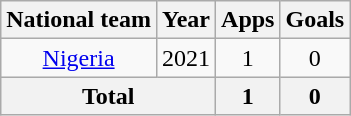<table class=wikitable style=text-align:center>
<tr>
<th>National team</th>
<th>Year</th>
<th>Apps</th>
<th>Goals</th>
</tr>
<tr>
<td rowspan="1"><a href='#'>Nigeria</a></td>
<td>2021</td>
<td>1</td>
<td>0</td>
</tr>
<tr>
<th colspan="2">Total</th>
<th>1</th>
<th>0</th>
</tr>
</table>
